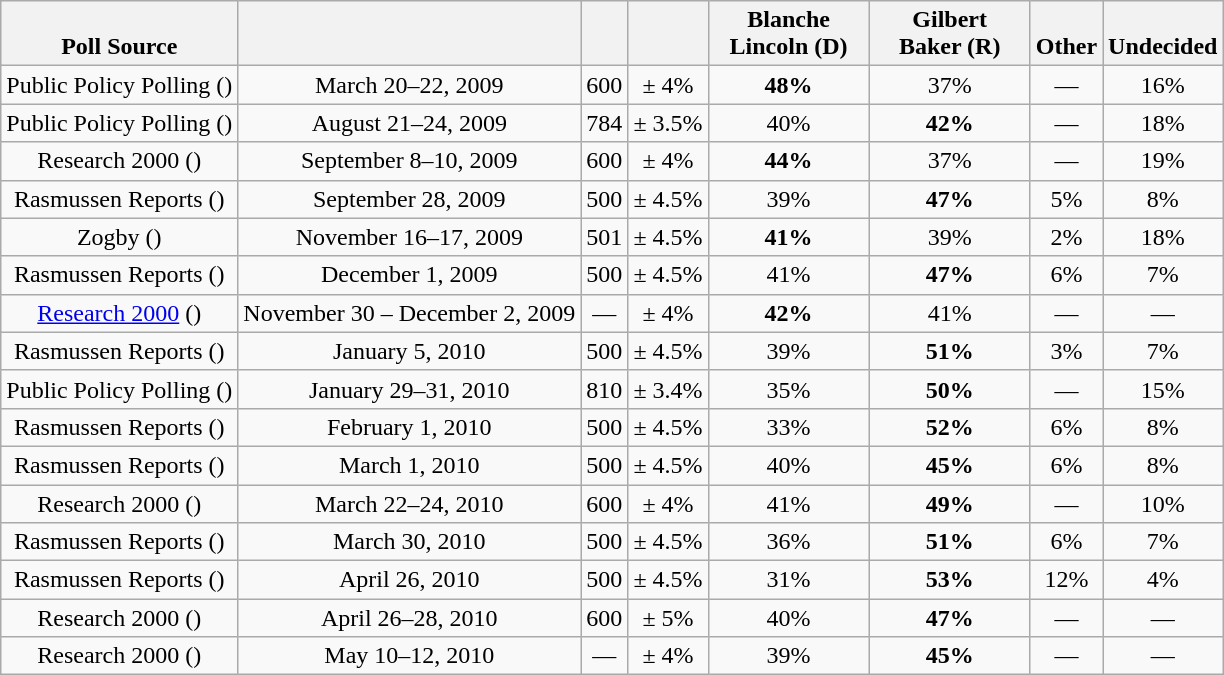<table class="wikitable" style="text-align:center">
<tr valign=bottom>
<th>Poll Source</th>
<th></th>
<th></th>
<th></th>
<th style="width:100px;">Blanche<br>Lincoln (D)</th>
<th style="width:100px;">Gilbert<br>Baker (R)</th>
<th>Other</th>
<th>Undecided</th>
</tr>
<tr>
<td>Public Policy Polling ()</td>
<td>March 20–22, 2009</td>
<td>600</td>
<td>± 4%</td>
<td><strong>48%</strong></td>
<td>37%</td>
<td>—</td>
<td>16%</td>
</tr>
<tr>
<td>Public Policy Polling ()</td>
<td>August 21–24, 2009</td>
<td>784</td>
<td>± 3.5%</td>
<td>40%</td>
<td><strong>42%</strong></td>
<td>—</td>
<td>18%</td>
</tr>
<tr>
<td>Research 2000 ()</td>
<td>September 8–10, 2009</td>
<td>600</td>
<td>± 4%</td>
<td><strong>44%</strong></td>
<td>37%</td>
<td>—</td>
<td>19%</td>
</tr>
<tr>
<td>Rasmussen Reports ()</td>
<td>September 28, 2009</td>
<td>500</td>
<td>± 4.5%</td>
<td>39%</td>
<td><strong>47%</strong></td>
<td>5%</td>
<td>8%</td>
</tr>
<tr>
<td>Zogby ()</td>
<td>November 16–17, 2009</td>
<td>501</td>
<td>± 4.5%</td>
<td><strong>41%</strong></td>
<td>39%</td>
<td>2%</td>
<td>18%</td>
</tr>
<tr>
<td>Rasmussen Reports ()</td>
<td>December 1, 2009</td>
<td>500</td>
<td>± 4.5%</td>
<td>41%</td>
<td><strong>47%</strong></td>
<td>6%</td>
<td>7%</td>
</tr>
<tr>
<td><a href='#'>Research 2000</a> ()</td>
<td>November 30 – December 2, 2009</td>
<td>—</td>
<td>± 4%</td>
<td><strong>42%</strong></td>
<td>41%</td>
<td>—</td>
<td>—</td>
</tr>
<tr>
<td>Rasmussen Reports ()</td>
<td>January 5, 2010</td>
<td>500</td>
<td>± 4.5%</td>
<td>39%</td>
<td><strong>51%</strong></td>
<td>3%</td>
<td>7%</td>
</tr>
<tr>
<td>Public Policy Polling ()</td>
<td>January 29–31, 2010</td>
<td>810</td>
<td>± 3.4%</td>
<td>35%</td>
<td><strong>50%</strong></td>
<td>—</td>
<td>15%</td>
</tr>
<tr>
<td>Rasmussen Reports ()</td>
<td>February 1, 2010</td>
<td>500</td>
<td>± 4.5%</td>
<td>33%</td>
<td><strong>52%</strong></td>
<td>6%</td>
<td>8%</td>
</tr>
<tr>
<td>Rasmussen Reports ()</td>
<td>March 1, 2010</td>
<td>500</td>
<td>± 4.5%</td>
<td>40%</td>
<td><strong>45%</strong></td>
<td>6%</td>
<td>8%</td>
</tr>
<tr>
<td>Research 2000 ()</td>
<td>March 22–24, 2010</td>
<td>600</td>
<td>± 4%</td>
<td>41%</td>
<td><strong>49%</strong></td>
<td>—</td>
<td>10%</td>
</tr>
<tr>
<td>Rasmussen Reports ()</td>
<td>March 30, 2010</td>
<td>500</td>
<td>± 4.5%</td>
<td>36%</td>
<td><strong>51%</strong></td>
<td>6%</td>
<td>7%</td>
</tr>
<tr>
<td>Rasmussen Reports ()</td>
<td>April 26, 2010</td>
<td>500</td>
<td>± 4.5%</td>
<td>31%</td>
<td><strong>53%</strong></td>
<td>12%</td>
<td>4%</td>
</tr>
<tr>
<td>Research 2000 ()</td>
<td>April 26–28, 2010</td>
<td>600</td>
<td>± 5%</td>
<td>40%</td>
<td><strong>47%</strong></td>
<td>—</td>
<td>—</td>
</tr>
<tr>
<td>Research 2000 ()</td>
<td>May 10–12, 2010</td>
<td>—</td>
<td>± 4%</td>
<td>39%</td>
<td><strong>45%</strong></td>
<td>—</td>
<td>—</td>
</tr>
</table>
